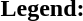<table class="toccolours" style="font-size:100%; white-space:nowrap;">
<tr>
<td><strong>Legend:</strong></td>
<td>      </td>
</tr>
<tr>
<td></td>
</tr>
<tr>
<td></td>
</tr>
</table>
